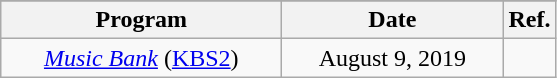<table class="wikitable" style="text-align:center;">
<tr>
</tr>
<tr>
<th width="180">Program</th>
<th width="140">Date</th>
<th>Ref.</th>
</tr>
<tr>
<td><em><a href='#'>Music Bank</a></em> (<a href='#'>KBS2</a>)</td>
<td>August 9, 2019</td>
<td></td>
</tr>
</table>
